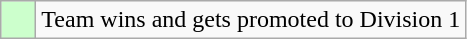<table class="wikitable">
<tr>
<td style="background: #ccffcc;">    </td>
<td>Team wins and gets promoted to Division 1</td>
</tr>
</table>
